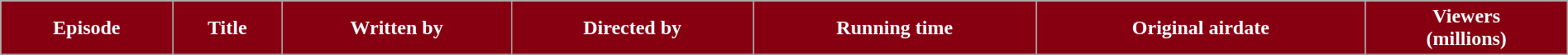<table class="wikitable plainrowheaders" style="width:100%;">
<tr style="color:#fff;">
<th style="background:#860012;">Episode</th>
<th style="background:#860012;">Title</th>
<th style="background:#860012;">Written by</th>
<th style="background:#860012;">Directed by</th>
<th style="background:#860012;">Running time</th>
<th style="background:#860012;">Original airdate</th>
<th style="background:#860012;">Viewers<br>(millions)<br></th>
</tr>
</table>
